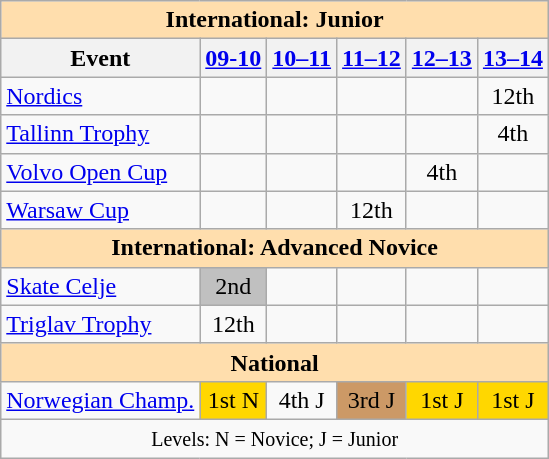<table class="wikitable" style="text-align:center">
<tr>
<th style="background-color: #ffdead; " colspan=6 align=center>International: Junior</th>
</tr>
<tr>
<th>Event</th>
<th><a href='#'>09-10</a></th>
<th><a href='#'>10–11</a></th>
<th><a href='#'>11–12</a></th>
<th><a href='#'>12–13</a></th>
<th><a href='#'>13–14</a></th>
</tr>
<tr>
<td align=left><a href='#'>Nordics</a></td>
<td></td>
<td></td>
<td></td>
<td></td>
<td>12th</td>
</tr>
<tr>
<td align=left><a href='#'>Tallinn Trophy</a></td>
<td></td>
<td></td>
<td></td>
<td></td>
<td>4th</td>
</tr>
<tr>
<td align=left><a href='#'>Volvo Open Cup</a></td>
<td></td>
<td></td>
<td></td>
<td>4th</td>
<td></td>
</tr>
<tr>
<td align=left><a href='#'>Warsaw Cup</a></td>
<td></td>
<td></td>
<td>12th</td>
<td></td>
<td></td>
</tr>
<tr>
<th style="background-color: #ffdead; " colspan=6 align=center>International: Advanced Novice</th>
</tr>
<tr>
<td align=left><a href='#'>Skate Celje</a></td>
<td bgcolor=silver>2nd</td>
<td></td>
<td></td>
<td></td>
<td></td>
</tr>
<tr>
<td align=left><a href='#'>Triglav Trophy</a></td>
<td>12th</td>
<td></td>
<td></td>
<td></td>
<td></td>
</tr>
<tr>
<th style="background-color: #ffdead; " colspan=6 align=center>National</th>
</tr>
<tr>
<td align=left><a href='#'>Norwegian Champ.</a></td>
<td bgcolor=gold>1st N</td>
<td>4th J</td>
<td bgcolor=cc9966>3rd J</td>
<td bgcolor=gold>1st J</td>
<td bgcolor=gold>1st J</td>
</tr>
<tr>
<td colspan=6 align=center><small> Levels: N = Novice; J = Junior </small></td>
</tr>
</table>
